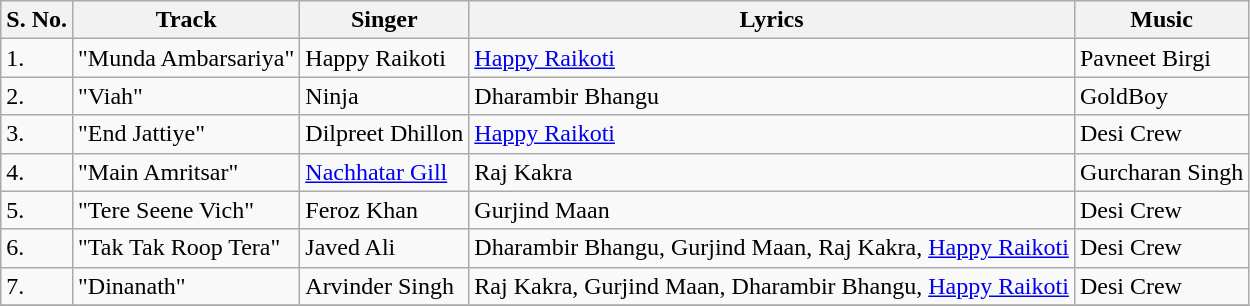<table class="wikitable">
<tr>
<th>S. No.</th>
<th>Track</th>
<th>Singer</th>
<th>Lyrics</th>
<th>Music</th>
</tr>
<tr>
<td>1.</td>
<td>"Munda Ambarsariya"</td>
<td>Happy Raikoti</td>
<td><a href='#'>Happy Raikoti</a></td>
<td>Pavneet Birgi</td>
</tr>
<tr>
<td>2.</td>
<td>"Viah"</td>
<td>Ninja</td>
<td>Dharambir Bhangu</td>
<td>GoldBoy</td>
</tr>
<tr>
<td>3.</td>
<td>"End Jattiye"</td>
<td>Dilpreet Dhillon</td>
<td><a href='#'>Happy Raikoti</a></td>
<td>Desi Crew</td>
</tr>
<tr>
<td>4.</td>
<td>"Main Amritsar"</td>
<td><a href='#'>Nachhatar Gill</a></td>
<td>Raj Kakra</td>
<td>Gurcharan Singh</td>
</tr>
<tr>
<td>5.</td>
<td>"Tere Seene Vich"</td>
<td>Feroz Khan</td>
<td>Gurjind Maan</td>
<td>Desi Crew</td>
</tr>
<tr>
<td>6.</td>
<td>"Tak Tak Roop Tera"</td>
<td>Javed Ali</td>
<td>Dharambir Bhangu, Gurjind Maan, Raj Kakra, <a href='#'>Happy Raikoti</a></td>
<td>Desi Crew</td>
</tr>
<tr>
<td>7.</td>
<td>"Dinanath"</td>
<td>Arvinder Singh</td>
<td>Raj Kakra, Gurjind Maan, Dharambir Bhangu, <a href='#'>Happy Raikoti</a></td>
<td>Desi Crew</td>
</tr>
<tr>
</tr>
</table>
